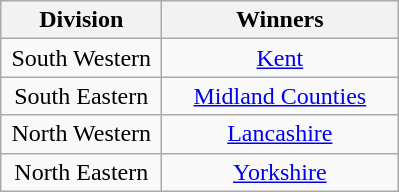<table class="wikitable" style="text-align: center">
<tr>
<th width=100>Division</th>
<th width=150>Winners</th>
</tr>
<tr>
<td>South Western</td>
<td><a href='#'>Kent</a></td>
</tr>
<tr>
<td>South Eastern</td>
<td><a href='#'>Midland Counties</a></td>
</tr>
<tr>
<td>North Western</td>
<td><a href='#'>Lancashire</a></td>
</tr>
<tr>
<td>North Eastern</td>
<td><a href='#'>Yorkshire</a></td>
</tr>
</table>
